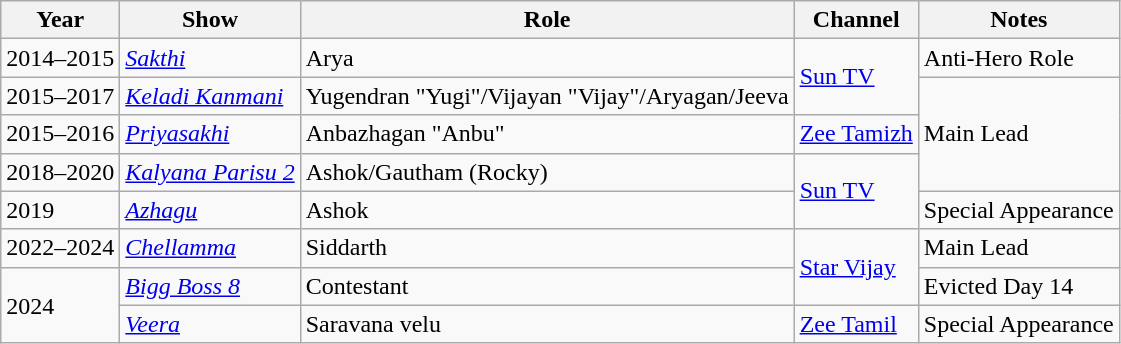<table class="wikitable sortable">
<tr>
<th>Year</th>
<th>Show</th>
<th>Role</th>
<th>Channel</th>
<th>Notes</th>
</tr>
<tr>
<td>2014–2015</td>
<td><em><a href='#'>Sakthi</a></em></td>
<td>Arya</td>
<td rowspan=2><a href='#'>Sun TV</a></td>
<td>Anti-Hero Role</td>
</tr>
<tr>
<td>2015–2017</td>
<td><em><a href='#'>Keladi Kanmani</a></em></td>
<td>Yugendran "Yugi"/Vijayan "Vijay"/Aryagan/Jeeva</td>
<td rowspan=3>Main Lead</td>
</tr>
<tr>
<td>2015–2016</td>
<td><em><a href='#'>Priyasakhi</a></em></td>
<td>Anbazhagan "Anbu"</td>
<td><a href='#'>Zee Tamizh</a></td>
</tr>
<tr>
<td>2018–2020</td>
<td><em><a href='#'>Kalyana Parisu 2</a></em></td>
<td>Ashok/Gautham (Rocky)</td>
<td rowspan=2><a href='#'>Sun TV</a></td>
</tr>
<tr>
<td>2019</td>
<td><em><a href='#'>Azhagu</a></em></td>
<td>Ashok</td>
<td>Special Appearance</td>
</tr>
<tr>
<td>2022–2024</td>
<td><em><a href='#'>Chellamma</a></em></td>
<td>Siddarth</td>
<td rowspan="2"><a href='#'>Star Vijay</a></td>
<td>Main Lead</td>
</tr>
<tr>
<td rowspan="2">2024</td>
<td><em><a href='#'>Bigg Boss 8</a></em></td>
<td>Contestant</td>
<td>Evicted Day 14</td>
</tr>
<tr>
<td><em><a href='#'>Veera</a></em></td>
<td>Saravana velu</td>
<td><a href='#'>Zee Tamil</a></td>
<td>Special Appearance</td>
</tr>
</table>
